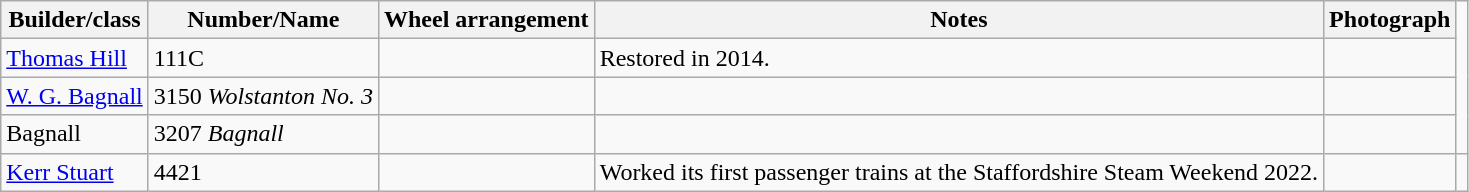<table class="wikitable">
<tr>
<th>Builder/class</th>
<th>Number/Name</th>
<th>Wheel arrangement</th>
<th>Notes</th>
<th>Photograph</th>
</tr>
<tr>
<td><a href='#'>Thomas Hill</a></td>
<td>111C</td>
<td></td>
<td>Restored in 2014.</td>
<td></td>
</tr>
<tr>
<td><a href='#'>W. G. Bagnall</a></td>
<td>3150 <em>Wolstanton No. 3</em></td>
<td></td>
<td></td>
<td></td>
</tr>
<tr>
<td>Bagnall</td>
<td>3207 <em>Bagnall</em></td>
<td></td>
<td></td>
<td></td>
</tr>
<tr>
<td><a href='#'>Kerr Stuart</a></td>
<td>4421</td>
<td></td>
<td>Worked its first passenger trains at the Staffordshire Steam Weekend 2022.</td>
<td></td>
<td></td>
</tr>
</table>
